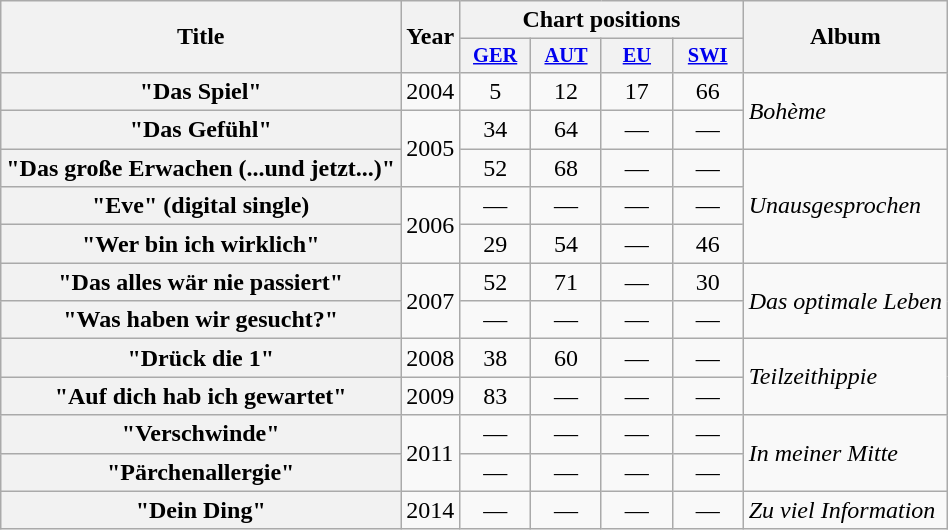<table class="wikitable plainrowheaders">
<tr>
<th scope="col" rowspan="2">Title</th>
<th scope="col" rowspan="2">Year</th>
<th colspan="4">Chart positions</th>
<th scope="col" rowspan="2">Album</th>
</tr>
<tr>
<th style="width:3em;font-size:85%"><a href='#'>GER</a><br></th>
<th style="width:3em;font-size:85%"><a href='#'>AUT</a><br></th>
<th style="width:3em;font-size:85%"><a href='#'>EU</a></th>
<th style="width:3em;font-size:85%"><a href='#'>SWI</a><br></th>
</tr>
<tr>
<th scope="row">"Das Spiel"</th>
<td>2004</td>
<td align="center">5</td>
<td align="center">12</td>
<td align="center">17</td>
<td align="center">66</td>
<td rowspan="2"><em>Bohème</em></td>
</tr>
<tr>
<th scope="row">"Das Gefühl"</th>
<td rowspan="2">2005</td>
<td align="center">34</td>
<td align="center">64</td>
<td align="center">—</td>
<td align="center">—</td>
</tr>
<tr>
<th scope="row">"Das große Erwachen (...und jetzt...)"</th>
<td align="center">52</td>
<td align="center">68</td>
<td align="center">—</td>
<td align="center">—</td>
<td rowspan="3"><em>Unausgesprochen</em></td>
</tr>
<tr>
<th scope="row">"Eve" (digital single)</th>
<td rowspan="2">2006</td>
<td align="center">—</td>
<td align="center">—</td>
<td align="center">—</td>
<td align="center">—</td>
</tr>
<tr>
<th scope="row">"Wer bin ich wirklich"</th>
<td align="center">29</td>
<td align="center">54</td>
<td align="center">—</td>
<td align="center">46</td>
</tr>
<tr>
<th scope="row">"Das alles wär nie passiert"</th>
<td rowspan="2">2007</td>
<td align="center">52</td>
<td align="center">71</td>
<td align="center">—</td>
<td align="center">30</td>
<td rowspan="2"><em>Das optimale Leben</em></td>
</tr>
<tr>
<th scope="row">"Was haben wir gesucht?"</th>
<td align="center">—</td>
<td align="center">—</td>
<td align="center">—</td>
<td align="center">—</td>
</tr>
<tr>
<th scope="row">"Drück die 1"</th>
<td>2008</td>
<td align="center">38</td>
<td align="center">60</td>
<td align="center">—</td>
<td align="center">—</td>
<td rowspan="2"><em>Teilzeithippie</em></td>
</tr>
<tr>
<th scope="row">"Auf dich hab ich gewartet"</th>
<td>2009</td>
<td align="center">83</td>
<td align="center">—</td>
<td align="center">—</td>
<td align="center">—</td>
</tr>
<tr>
<th scope="row">"Verschwinde"</th>
<td rowspan="2">2011</td>
<td align="center">—</td>
<td align="center">—</td>
<td align="center">—</td>
<td align="center">—</td>
<td rowspan="2"><em>In meiner Mitte</em></td>
</tr>
<tr>
<th scope="row">"Pärchenallergie"</th>
<td align="center">—</td>
<td align="center">—</td>
<td align="center">—</td>
<td align="center">—</td>
</tr>
<tr>
<th scope="row">"Dein Ding"</th>
<td>2014</td>
<td align="center">—</td>
<td align="center">—</td>
<td align="center">—</td>
<td align="center">—</td>
<td><em>Zu viel Information</em></td>
</tr>
</table>
